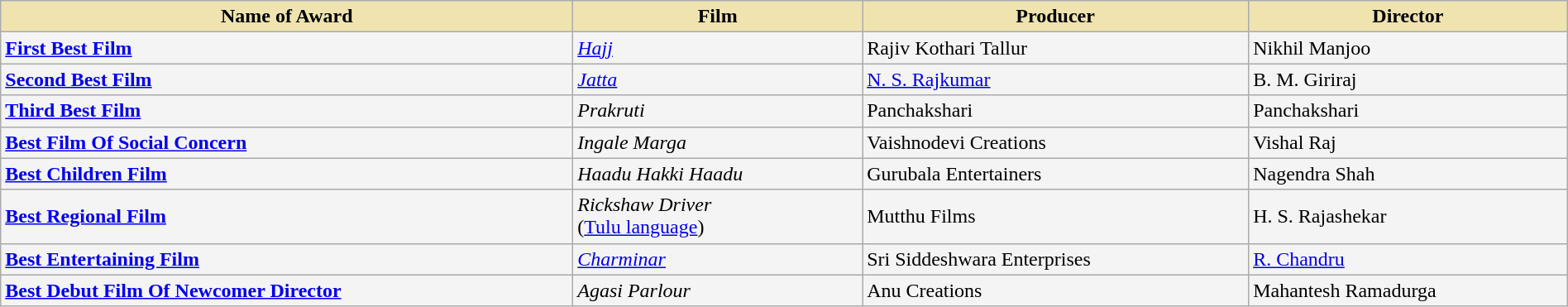<table class="wikitable" style="width:100%;">
<tr>
<th style="background-color:#EFE4B0;">Name of Award</th>
<th style="background-color:#EFE4B0;">Film</th>
<th style="background-color:#EFE4B0;">Producer</th>
<th style="background-color:#EFE4B0;">Director</th>
</tr>
<tr style="background-color:#F4F4F4">
<td><strong><a href='#'>First Best Film</a></strong></td>
<td><em><a href='#'>Hajj</a></em></td>
<td>Rajiv Kothari Tallur</td>
<td>Nikhil Manjoo</td>
</tr>
<tr style="background-color:#F4F4F4">
<td><strong><a href='#'>Second Best Film</a></strong></td>
<td><em><a href='#'>Jatta</a></em></td>
<td><a href='#'>N. S. Rajkumar</a></td>
<td>B. M. Giriraj</td>
</tr>
<tr style="background-color:#F4F4F4">
<td><strong><a href='#'>Third Best Film</a></strong></td>
<td><em>Prakruti</em></td>
<td>Panchakshari</td>
<td>Panchakshari</td>
</tr>
<tr style="background-color:#F4F4F4">
<td><strong><a href='#'>Best Film Of Social Concern</a></strong></td>
<td><em>Ingale Marga</em></td>
<td>Vaishnodevi Creations</td>
<td>Vishal Raj</td>
</tr>
<tr style="background-color:#F4F4F4">
<td><strong><a href='#'>Best Children Film</a></strong></td>
<td><em>Haadu Hakki Haadu</em></td>
<td>Gurubala Entertainers</td>
<td>Nagendra Shah</td>
</tr>
<tr style="background-color:#F4F4F4">
<td><strong><a href='#'>Best Regional Film</a></strong></td>
<td><em>Rickshaw Driver</em><br>(<a href='#'>Tulu language</a>)</td>
<td>Mutthu Films</td>
<td>H. S. Rajashekar</td>
</tr>
<tr style="background-color:#F4F4F4">
<td><strong><a href='#'>Best Entertaining Film</a></strong></td>
<td><em><a href='#'>Charminar</a></em></td>
<td>Sri Siddeshwara Enterprises</td>
<td><a href='#'>R. Chandru</a></td>
</tr>
<tr style="background-color:#F4F4F4">
<td><strong><a href='#'>Best Debut Film Of Newcomer Director</a></strong></td>
<td><em>Agasi Parlour</em></td>
<td>Anu Creations</td>
<td>Mahantesh Ramadurga</td>
</tr>
</table>
